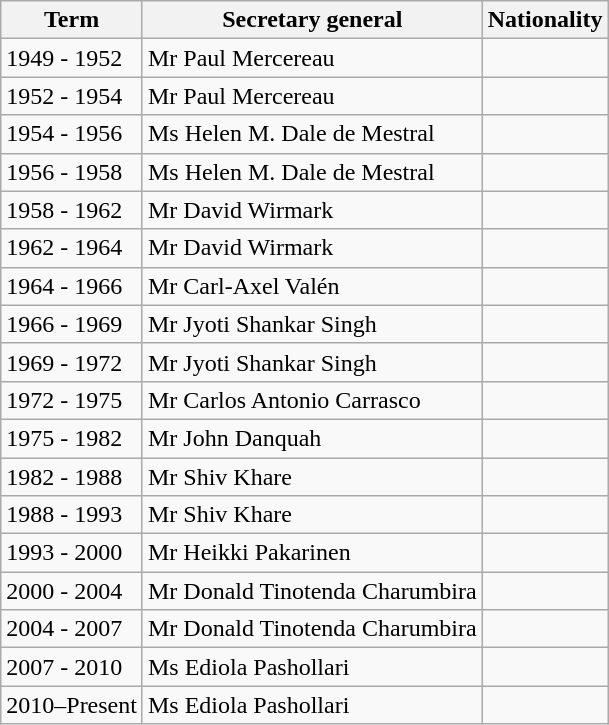<table class="wikitable sortable">
<tr>
<th>Term</th>
<th>Secretary general</th>
<th>Nationality</th>
</tr>
<tr>
<td>1949 - 1952</td>
<td>Mr Paul Mercereau</td>
<td></td>
</tr>
<tr>
<td>1952 - 1954</td>
<td>Mr Paul Mercereau</td>
<td></td>
</tr>
<tr>
<td>1954 - 1956</td>
<td>Ms Helen M. Dale de Mestral</td>
<td></td>
</tr>
<tr>
<td>1956 - 1958</td>
<td>Ms Helen M. Dale de Mestral</td>
<td></td>
</tr>
<tr>
<td>1958 - 1962</td>
<td>Mr David Wirmark</td>
<td></td>
</tr>
<tr>
<td>1962 - 1964</td>
<td>Mr David Wirmark</td>
<td></td>
</tr>
<tr>
<td>1964 - 1966</td>
<td>Mr Carl-Axel Valén</td>
<td></td>
</tr>
<tr>
<td>1966 - 1969</td>
<td>Mr Jyoti Shankar Singh</td>
<td></td>
</tr>
<tr>
<td>1969 - 1972</td>
<td>Mr Jyoti Shankar Singh</td>
<td></td>
</tr>
<tr>
<td>1972 - 1975</td>
<td>Mr Carlos Antonio Carrasco</td>
<td></td>
</tr>
<tr>
<td>1975 - 1982</td>
<td>Mr John Danquah</td>
<td></td>
</tr>
<tr>
<td>1982 - 1988</td>
<td>Mr Shiv Khare</td>
<td></td>
</tr>
<tr>
<td>1988 - 1993</td>
<td>Mr Shiv Khare</td>
<td></td>
</tr>
<tr>
<td>1993 - 2000</td>
<td>Mr Heikki Pakarinen</td>
<td></td>
</tr>
<tr>
<td>2000 - 2004</td>
<td>Mr Donald Tinotenda Charumbira</td>
<td></td>
</tr>
<tr>
<td>2004 - 2007</td>
<td>Mr Donald Tinotenda Charumbira</td>
<td></td>
</tr>
<tr>
<td>2007 - 2010</td>
<td>Ms Ediola Pashollari</td>
<td></td>
</tr>
<tr>
<td>2010–Present</td>
<td>Ms Ediola Pashollari</td>
<td></td>
</tr>
</table>
